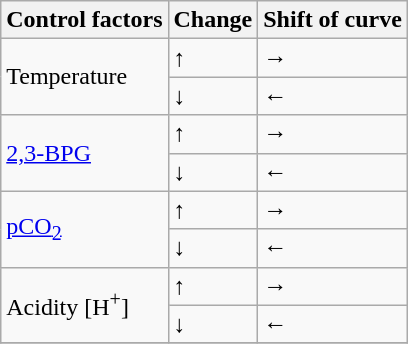<table border="1" class="wikitable">
<tr>
<th>Control factors</th>
<th>Change</th>
<th>Shift of curve</th>
</tr>
<tr>
<td rowspan=2>Temperature</td>
<td>↑</td>
<td>→</td>
</tr>
<tr>
<td>↓</td>
<td>←</td>
</tr>
<tr>
<td rowspan=2><a href='#'>2,3-BPG</a></td>
<td>↑</td>
<td>→</td>
</tr>
<tr>
<td>↓</td>
<td>←</td>
</tr>
<tr>
<td rowspan=2><a href='#'>pCO<sub>2</sub></a></td>
<td>↑</td>
<td>→</td>
</tr>
<tr>
<td>↓</td>
<td>←</td>
</tr>
<tr>
<td rowspan=2>Acidity [H<sup>+</sup>]</td>
<td>↑</td>
<td>→</td>
</tr>
<tr>
<td>↓</td>
<td>←</td>
</tr>
<tr>
</tr>
</table>
